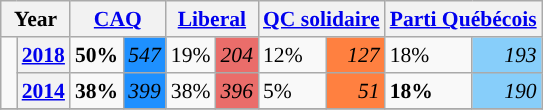<table class="wikitable" style="float:right; width:400; font-size:90%; margin-left:1em;">
<tr>
<th colspan="2" scope="col">Year</th>
<th colspan="2" scope="col"><a href='#'>CAQ</a></th>
<th colspan="2" scope="col"><a href='#'>Liberal</a></th>
<th colspan="2" scope="col"><a href='#'>QC solidaire</a></th>
<th colspan="2" scope="col"><a href='#'>Parti Québécois</a></th>
</tr>
<tr>
<td rowspan="2" style="width: 0.25em; background-color: "></td>
<th><a href='#'>2018</a></th>
<td><strong>50%</strong></td>
<td style="text-align:right; background:#1E90FF;"><em>547</em></td>
<td>19%</td>
<td style="text-align:right; background:#EA6D6A;"><em>204</em></td>
<td>12%</td>
<td style="text-align:right; background:#FF8040;"><em>127</em></td>
<td>18%</td>
<td style="text-align:right; background:#87CEFA;"><em>193</em></td>
</tr>
<tr>
<th><a href='#'>2014</a></th>
<td><strong>38%</strong></td>
<td style="text-align:right; background:#1E90FF;"><em>399</em></td>
<td>38%</td>
<td style="text-align:right; background:#EA6D6A;"><em>396</em></td>
<td>5%</td>
<td style="text-align:right; background:#FF8040;"><em>51</em></td>
<td><strong>18%</strong></td>
<td style="text-align:right; background:#87CEFA;"><em>190</em></td>
</tr>
<tr>
</tr>
</table>
